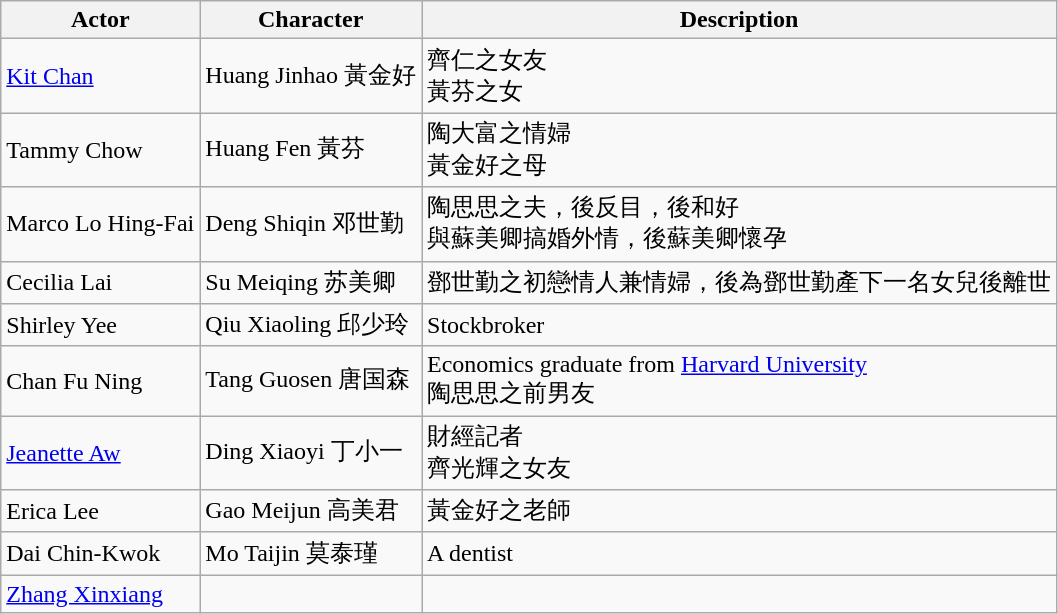<table class="wikitable">
<tr>
<th>Actor</th>
<th>Character</th>
<th>Description</th>
</tr>
<tr>
<td><a href='#'>Kit Chan</a></td>
<td>Huang Jinhao 黃金好</td>
<td>齊仁之女友<br>黃芬之女</td>
</tr>
<tr>
<td>Tammy Chow</td>
<td>Huang Fen 黃芬</td>
<td>陶大富之情婦<br>黃金好之母</td>
</tr>
<tr>
<td>Marco Lo Hing-Fai</td>
<td>Deng Shiqin 邓世勤</td>
<td>陶思思之夫，後反目，後和好<br>與蘇美卿搞婚外情，後蘇美卿懷孕</td>
</tr>
<tr>
<td>Cecilia Lai</td>
<td>Su Meiqing 苏美卿</td>
<td>鄧世勤之初戀情人兼情婦，後為鄧世勤產下一名女兒後離世</td>
</tr>
<tr>
<td>Shirley Yee</td>
<td>Qiu Xiaoling 邱少玲</td>
<td>Stockbroker</td>
</tr>
<tr>
<td>Chan Fu Ning</td>
<td>Tang Guosen 唐国森</td>
<td>Economics graduate from <a href='#'>Harvard University</a><br>陶思思之前男友</td>
</tr>
<tr>
<td><a href='#'>Jeanette Aw</a></td>
<td>Ding Xiaoyi 丁小一</td>
<td>財經記者<br>齊光輝之女友<br></td>
</tr>
<tr>
<td>Erica Lee</td>
<td>Gao Meijun 高美君</td>
<td>黃金好之老師</td>
</tr>
<tr>
<td>Dai Chin-Kwok</td>
<td>Mo Taijin 莫泰瑾</td>
<td>A dentist</td>
</tr>
<tr>
<td><a href='#'>Zhang Xinxiang</a></td>
<td></td>
<td></td>
</tr>
</table>
